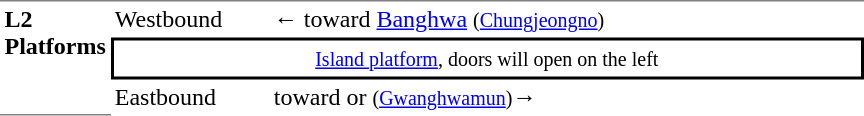<table table border=0 cellspacing=0 cellpadding=3>
<tr>
<td style="border-top:solid 1px gray;border-bottom:solid 1px gray;" width=50 rowspan=10 valign=top><strong>L2<br>Platforms</strong></td>
<td style="border-bottom:solid 0px gray;border-top:solid 1px gray;" width=100>Westbound</td>
<td style="border-bottom:solid 0px gray;border-top:solid 1px gray;" width=390>←  toward <a href='#'>Banghwa</a> <small>(<a href='#'>Chungjeongno</a>)</small></td>
</tr>
<tr>
<td style="border-top:solid 2px black;border-right:solid 2px black;border-left:solid 2px black;border-bottom:solid 2px black;text-align:center;" colspan=2><small><a href='#'>Island platform</a>, doors will open on the left</small></td>
</tr>
<tr>
<td>Eastbound</td>
<td>  toward  or  <small>(<a href='#'>Gwanghwamun</a>)</small>→</td>
</tr>
</table>
